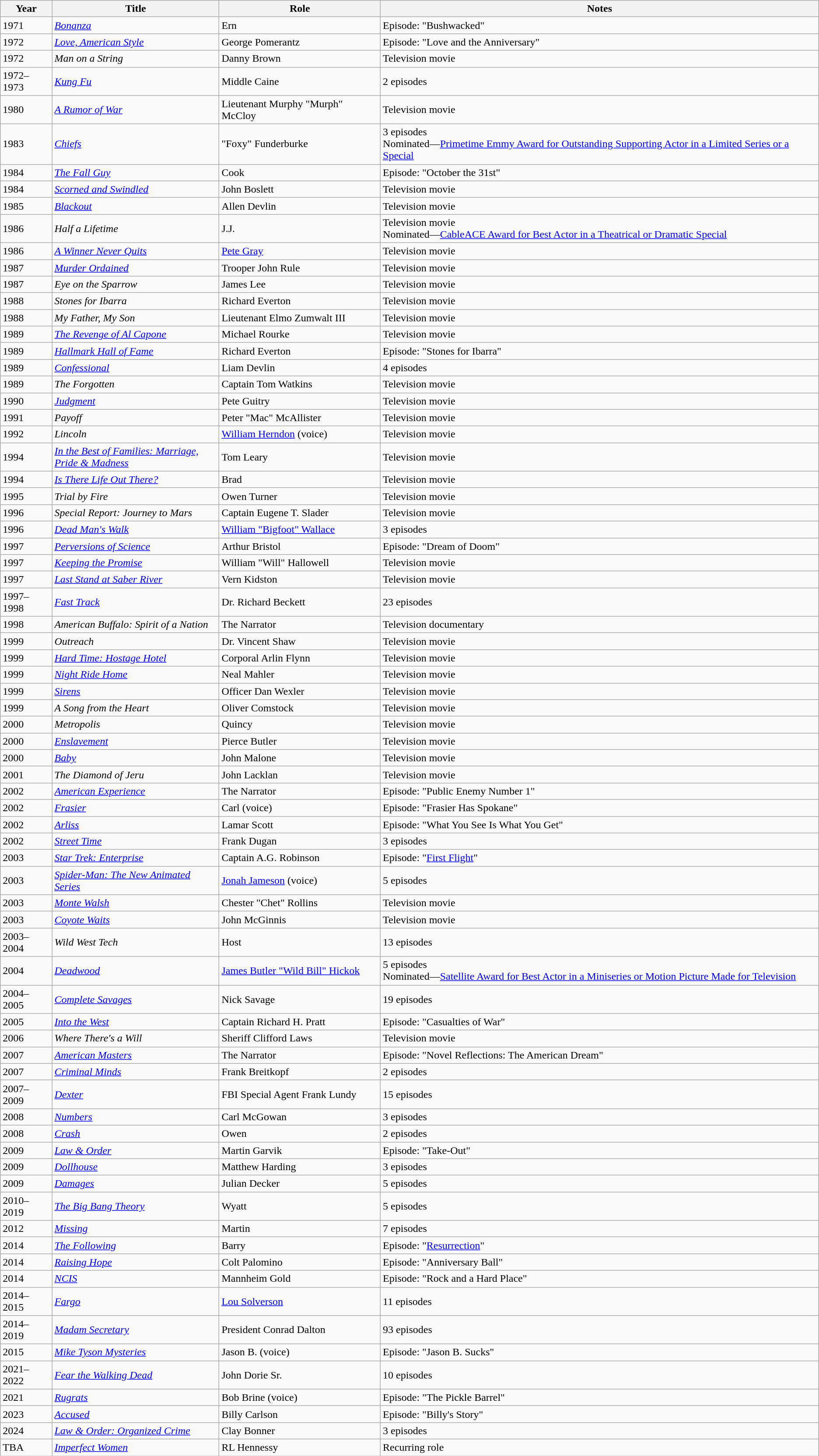<table class="wikitable sortable">
<tr>
<th>Year</th>
<th>Title</th>
<th>Role</th>
<th class="unsortable">Notes</th>
</tr>
<tr>
<td>1971</td>
<td><em><a href='#'>Bonanza</a></em></td>
<td>Ern</td>
<td>Episode: "Bushwacked"</td>
</tr>
<tr>
<td>1972</td>
<td><em><a href='#'>Love, American Style</a></em></td>
<td>George Pomerantz</td>
<td>Episode: "Love and the Anniversary"</td>
</tr>
<tr>
<td>1972</td>
<td><em>Man on a String</em></td>
<td>Danny Brown</td>
<td>Television movie</td>
</tr>
<tr>
<td>1972–1973</td>
<td><em><a href='#'>Kung Fu</a></em></td>
<td>Middle Caine</td>
<td>2 episodes</td>
</tr>
<tr>
<td>1980</td>
<td><em><a href='#'>A Rumor of War</a></em></td>
<td>Lieutenant Murphy "Murph" McCloy</td>
<td>Television movie</td>
</tr>
<tr>
<td>1983</td>
<td><em><a href='#'>Chiefs</a></em></td>
<td>"Foxy" Funderburke</td>
<td>3 episodes <br> Nominated—<a href='#'>Primetime Emmy Award for Outstanding Supporting Actor in a Limited Series or a Special</a></td>
</tr>
<tr>
<td>1984</td>
<td><em><a href='#'>The Fall Guy</a></em></td>
<td>Cook</td>
<td>Episode: "October the 31st"</td>
</tr>
<tr>
<td>1984</td>
<td><em><a href='#'>Scorned and Swindled</a></em></td>
<td>John Boslett</td>
<td>Television movie</td>
</tr>
<tr>
<td>1985</td>
<td><em><a href='#'>Blackout</a></em></td>
<td>Allen Devlin</td>
<td>Television movie</td>
</tr>
<tr>
<td>1986</td>
<td><em>Half a Lifetime</em></td>
<td>J.J.</td>
<td>Television movie <br> Nominated—<a href='#'>CableACE Award for Best Actor in a Theatrical or Dramatic Special</a></td>
</tr>
<tr>
<td>1986</td>
<td><em><a href='#'>A Winner Never Quits</a></em></td>
<td><a href='#'>Pete Gray</a></td>
<td>Television movie</td>
</tr>
<tr>
<td>1987</td>
<td><em><a href='#'>Murder Ordained</a></em></td>
<td>Trooper John Rule</td>
<td>Television movie</td>
</tr>
<tr>
<td>1987</td>
<td><em>Eye on the Sparrow</em></td>
<td>James Lee</td>
<td>Television movie</td>
</tr>
<tr>
<td>1988</td>
<td><em>Stones for Ibarra</em></td>
<td>Richard Everton</td>
<td>Television movie</td>
</tr>
<tr>
<td>1988</td>
<td><em>My Father, My Son</em></td>
<td>Lieutenant Elmo Zumwalt III</td>
<td>Television movie</td>
</tr>
<tr>
<td>1989</td>
<td><em><a href='#'>The Revenge of Al Capone</a></em></td>
<td>Michael Rourke</td>
<td>Television movie</td>
</tr>
<tr>
<td>1989</td>
<td><em><a href='#'>Hallmark Hall of Fame</a></em></td>
<td>Richard Everton</td>
<td>Episode: "Stones for Ibarra"</td>
</tr>
<tr>
<td>1989</td>
<td><em><a href='#'>Confessional</a></em></td>
<td>Liam Devlin</td>
<td>4 episodes</td>
</tr>
<tr>
<td>1989</td>
<td><em>The Forgotten</em></td>
<td>Captain Tom Watkins</td>
<td>Television movie</td>
</tr>
<tr>
<td>1990</td>
<td><em><a href='#'>Judgment</a></em></td>
<td>Pete Guitry</td>
<td>Television movie</td>
</tr>
<tr>
<td>1991</td>
<td><em>Payoff</em></td>
<td>Peter "Mac" McAllister</td>
<td>Television movie</td>
</tr>
<tr>
<td>1992</td>
<td><em>Lincoln</em></td>
<td><a href='#'>William Herndon</a> (voice)</td>
<td>Television movie</td>
</tr>
<tr>
<td>1994</td>
<td><em><a href='#'>In the Best of Families: Marriage,<br>Pride & Madness</a></em></td>
<td>Tom Leary</td>
<td>Television movie</td>
</tr>
<tr>
<td>1994</td>
<td><em><a href='#'>Is There Life Out There?</a></em></td>
<td>Brad</td>
<td>Television movie</td>
</tr>
<tr>
<td>1995</td>
<td><em>Trial by Fire</em></td>
<td>Owen Turner</td>
<td>Television movie</td>
</tr>
<tr>
<td>1996</td>
<td><em>Special Report: Journey to Mars</em></td>
<td>Captain Eugene T. Slader</td>
<td>Television movie</td>
</tr>
<tr>
<td>1996</td>
<td><em><a href='#'>Dead Man's Walk</a></em></td>
<td><a href='#'>William "Bigfoot" Wallace</a></td>
<td>3 episodes</td>
</tr>
<tr>
<td>1997</td>
<td><em><a href='#'>Perversions of Science</a></em></td>
<td>Arthur Bristol</td>
<td>Episode: "Dream of Doom"</td>
</tr>
<tr>
<td>1997</td>
<td><em><a href='#'>Keeping the Promise</a></em></td>
<td>William "Will" Hallowell</td>
<td>Television movie</td>
</tr>
<tr>
<td>1997</td>
<td><em><a href='#'>Last Stand at Saber River</a></em></td>
<td>Vern Kidston</td>
<td>Television movie</td>
</tr>
<tr>
<td>1997–1998</td>
<td><em><a href='#'>Fast Track</a></em></td>
<td>Dr. Richard Beckett</td>
<td>23 episodes</td>
</tr>
<tr>
<td>1998</td>
<td><em>American Buffalo: Spirit of a Nation</em></td>
<td>The Narrator</td>
<td>Television documentary</td>
</tr>
<tr>
<td>1999</td>
<td><em>Outreach</em></td>
<td>Dr. Vincent Shaw</td>
<td>Television movie</td>
</tr>
<tr>
<td>1999</td>
<td><em><a href='#'>Hard Time: Hostage Hotel</a></em></td>
<td>Corporal Arlin Flynn</td>
<td>Television movie</td>
</tr>
<tr>
<td>1999</td>
<td><em><a href='#'>Night Ride Home</a></em></td>
<td>Neal Mahler</td>
<td>Television movie</td>
</tr>
<tr>
<td>1999</td>
<td><em><a href='#'>Sirens</a></em></td>
<td>Officer Dan Wexler</td>
<td>Television movie</td>
</tr>
<tr>
<td>1999</td>
<td><em>A Song from the Heart</em></td>
<td>Oliver Comstock</td>
<td>Television movie</td>
</tr>
<tr>
<td>2000</td>
<td><em>Metropolis</em></td>
<td>Quincy</td>
<td>Television movie</td>
</tr>
<tr>
<td>2000</td>
<td><em><a href='#'>Enslavement</a></em></td>
<td>Pierce Butler</td>
<td>Television movie</td>
</tr>
<tr>
<td>2000</td>
<td><em><a href='#'>Baby</a></em></td>
<td>John Malone</td>
<td>Television movie</td>
</tr>
<tr>
<td>2001</td>
<td><em>The Diamond of Jeru</em></td>
<td>John Lacklan</td>
<td>Television movie</td>
</tr>
<tr>
<td>2002</td>
<td><em><a href='#'>American Experience</a></em></td>
<td>The Narrator</td>
<td>Episode: "Public Enemy Number 1"</td>
</tr>
<tr>
<td>2002</td>
<td><em><a href='#'>Frasier</a></em></td>
<td>Carl (voice)</td>
<td>Episode: "Frasier Has Spokane"</td>
</tr>
<tr>
<td>2002</td>
<td><em><a href='#'>Arliss</a></em></td>
<td>Lamar Scott</td>
<td>Episode: "What You See Is What You Get"</td>
</tr>
<tr>
<td>2002</td>
<td><em><a href='#'>Street Time</a></em></td>
<td>Frank Dugan</td>
<td>3 episodes</td>
</tr>
<tr>
<td>2003</td>
<td><em><a href='#'>Star Trek: Enterprise</a></em></td>
<td>Captain A.G. Robinson</td>
<td>Episode: "<a href='#'>First Flight</a>"</td>
</tr>
<tr>
<td>2003</td>
<td><em><a href='#'>Spider-Man: The New Animated Series</a></em></td>
<td><a href='#'>Jonah Jameson</a> (voice)</td>
<td>5 episodes</td>
</tr>
<tr>
<td>2003</td>
<td><em><a href='#'>Monte Walsh</a></em></td>
<td>Chester "Chet" Rollins</td>
<td>Television movie</td>
</tr>
<tr>
<td>2003</td>
<td><em><a href='#'>Coyote Waits</a></em></td>
<td>John McGinnis</td>
<td>Television movie</td>
</tr>
<tr>
<td>2003–2004</td>
<td><em>Wild West Tech</em></td>
<td>Host</td>
<td>13 episodes</td>
</tr>
<tr>
<td>2004</td>
<td><em><a href='#'>Deadwood</a></em></td>
<td><a href='#'>James Butler "Wild Bill" Hickok</a></td>
<td>5 episodes <br> Nominated—<a href='#'>Satellite Award for Best Actor in a Miniseries or Motion Picture Made for Television</a></td>
</tr>
<tr>
<td>2004–2005</td>
<td><em><a href='#'>Complete Savages</a></em></td>
<td>Nick Savage</td>
<td>19 episodes</td>
</tr>
<tr>
<td>2005</td>
<td><em><a href='#'>Into the West</a></em></td>
<td>Captain Richard H. Pratt</td>
<td>Episode: "Casualties of War"</td>
</tr>
<tr>
<td>2006</td>
<td><em>Where There's a Will</em></td>
<td>Sheriff Clifford Laws</td>
<td>Television movie</td>
</tr>
<tr>
<td>2007</td>
<td><em><a href='#'>American Masters</a></em></td>
<td>The Narrator</td>
<td>Episode: "Novel Reflections: The American Dream"</td>
</tr>
<tr>
<td>2007</td>
<td><em><a href='#'>Criminal Minds</a></em></td>
<td>Frank Breitkopf</td>
<td>2 episodes</td>
</tr>
<tr>
<td>2007–2009</td>
<td><em><a href='#'>Dexter</a></em></td>
<td>FBI Special Agent Frank Lundy</td>
<td>15 episodes</td>
</tr>
<tr>
<td>2008</td>
<td><em><a href='#'>Numbers</a></em></td>
<td>Carl McGowan</td>
<td>3 episodes</td>
</tr>
<tr>
<td>2008</td>
<td><em><a href='#'>Crash</a></em></td>
<td>Owen</td>
<td>2 episodes</td>
</tr>
<tr>
<td>2009</td>
<td><em><a href='#'>Law & Order</a></em></td>
<td>Martin Garvik</td>
<td>Episode: "Take-Out"</td>
</tr>
<tr>
<td>2009</td>
<td><em><a href='#'>Dollhouse</a></em></td>
<td>Matthew Harding</td>
<td>3 episodes</td>
</tr>
<tr>
<td>2009</td>
<td><em><a href='#'>Damages</a></em></td>
<td>Julian Decker</td>
<td>5 episodes</td>
</tr>
<tr>
<td>2010–2019</td>
<td><em><a href='#'>The Big Bang Theory</a></em></td>
<td>Wyatt</td>
<td>5 episodes</td>
</tr>
<tr>
<td>2012</td>
<td><em><a href='#'>Missing</a></em></td>
<td>Martin</td>
<td>7 episodes</td>
</tr>
<tr>
<td>2014</td>
<td><em><a href='#'>The Following</a></em></td>
<td>Barry</td>
<td>Episode: "<a href='#'>Resurrection</a>"</td>
</tr>
<tr>
<td>2014</td>
<td><em><a href='#'>Raising Hope</a></em></td>
<td>Colt Palomino</td>
<td>Episode: "Anniversary Ball"</td>
</tr>
<tr>
<td>2014</td>
<td><em><a href='#'>NCIS</a></em></td>
<td>Mannheim Gold</td>
<td>Episode: "Rock and a Hard Place"</td>
</tr>
<tr>
<td>2014–2015</td>
<td><em><a href='#'>Fargo</a></em></td>
<td><a href='#'>Lou Solverson</a></td>
<td>11 episodes</td>
</tr>
<tr>
<td>2014–2019</td>
<td><em><a href='#'>Madam Secretary</a></em></td>
<td>President Conrad Dalton</td>
<td>93 episodes</td>
</tr>
<tr>
<td>2015</td>
<td><em><a href='#'>Mike Tyson Mysteries</a></em></td>
<td>Jason B. (voice)</td>
<td>Episode: "Jason B. Sucks"</td>
</tr>
<tr>
<td>2021–2022</td>
<td><em><a href='#'>Fear the Walking Dead</a></em></td>
<td>John Dorie Sr.</td>
<td>10 episodes</td>
</tr>
<tr>
<td>2021</td>
<td><em><a href='#'>Rugrats</a></em></td>
<td>Bob Brine (voice)</td>
<td>Episode: "The Pickle Barrel"</td>
</tr>
<tr>
<td>2023</td>
<td><em><a href='#'>Accused</a></em></td>
<td>Billy Carlson</td>
<td>Episode: "Billy's Story"</td>
</tr>
<tr>
<td>2024</td>
<td><em><a href='#'>Law & Order: Organized Crime</a></em></td>
<td>Clay Bonner</td>
<td>3 episodes</td>
</tr>
<tr>
<td>TBA</td>
<td><a href='#'><em>Imperfect Women</em></a></td>
<td>RL Hennessy</td>
<td>Recurring role</td>
</tr>
</table>
